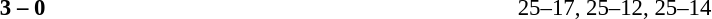<table width=100% cellspacing=1>
<tr>
<th width=20%></th>
<th width=12%></th>
<th width=20%></th>
<th width=33%></th>
<td></td>
</tr>
<tr style=font-size:95%>
<td align=right><strong></strong></td>
<td align=center><strong>3 – 0</strong></td>
<td></td>
<td>25–17, 25–12, 25–14</td>
</tr>
</table>
